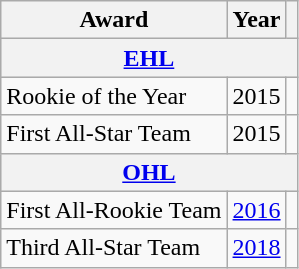<table class="wikitable">
<tr>
<th>Award</th>
<th>Year</th>
<th></th>
</tr>
<tr ALIGN="center" bgcolor="#e0e0e0">
<th colspan="3"><a href='#'>EHL</a></th>
</tr>
<tr>
<td>Rookie of the Year</td>
<td>2015</td>
<td></td>
</tr>
<tr>
<td>First All-Star Team</td>
<td>2015</td>
<td></td>
</tr>
<tr ALIGN="center" bgcolor="#e0e0e0">
<th colspan="3"><a href='#'>OHL</a></th>
</tr>
<tr>
<td>First All-Rookie Team</td>
<td><a href='#'>2016</a></td>
<td></td>
</tr>
<tr>
<td>Third All-Star Team</td>
<td><a href='#'>2018</a></td>
<td></td>
</tr>
</table>
